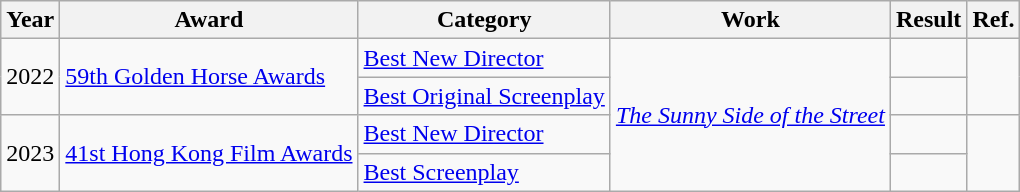<table class="wikitable plainrowheaders">
<tr>
<th>Year</th>
<th>Award</th>
<th>Category</th>
<th>Work</th>
<th>Result</th>
<th>Ref.</th>
</tr>
<tr>
<td rowspan="2">2022</td>
<td rowspan="2"><a href='#'>59th Golden Horse Awards</a></td>
<td><a href='#'>Best New Director</a></td>
<td rowspan="4"><em><a href='#'>The Sunny Side of the Street</a></em></td>
<td></td>
<td rowspan="2"></td>
</tr>
<tr>
<td><a href='#'>Best Original Screenplay</a></td>
<td></td>
</tr>
<tr>
<td rowspan="2">2023</td>
<td rowspan="2"><a href='#'>41st Hong Kong Film Awards</a></td>
<td><a href='#'>Best New Director</a></td>
<td></td>
<td rowspan="2"></td>
</tr>
<tr>
<td><a href='#'>Best Screenplay</a></td>
<td></td>
</tr>
</table>
